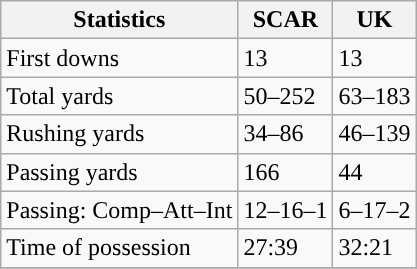<table class="wikitable" style="float: left;">
<tr>
<th>Statistics</th>
<th>SCAR</th>
<th>UK</th>
</tr>
<tr>
<td>First downs</td>
<td>13</td>
<td>13</td>
</tr>
<tr>
<td>Total yards</td>
<td>50–252</td>
<td>63–183</td>
</tr>
<tr>
<td>Rushing yards</td>
<td>34–86</td>
<td>46–139</td>
</tr>
<tr>
<td>Passing yards</td>
<td>166</td>
<td>44</td>
</tr>
<tr>
<td>Passing: Comp–Att–Int</td>
<td>12–16–1</td>
<td>6–17–2</td>
</tr>
<tr>
<td>Time of possession</td>
<td>27:39</td>
<td>32:21</td>
</tr>
<tr>
</tr>
</table>
